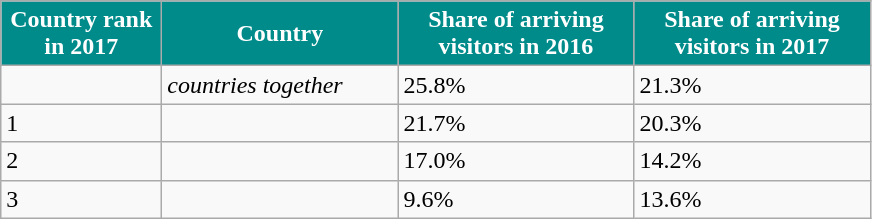<table class="wikitable">
<tr style="color:white;">
<th style="width:100px; background:darkCyan;">Country rank in 2017</th>
<th style="width:150px; background:darkCyan;">Country</th>
<th style="width:150px; background:darkCyan;">Share of arriving visitors in 2016</th>
<th style="width:150px; background:darkCyan;">Share of arriving visitors in 2017</th>
</tr>
<tr>
<td></td>
<td><em> countries together</em></td>
<td>25.8%</td>
<td>21.3%</td>
</tr>
<tr>
<td>1</td>
<td></td>
<td>21.7%</td>
<td>20.3%</td>
</tr>
<tr>
<td>2</td>
<td></td>
<td>17.0%</td>
<td>14.2%</td>
</tr>
<tr>
<td>3</td>
<td></td>
<td>9.6%</td>
<td>13.6%</td>
</tr>
</table>
